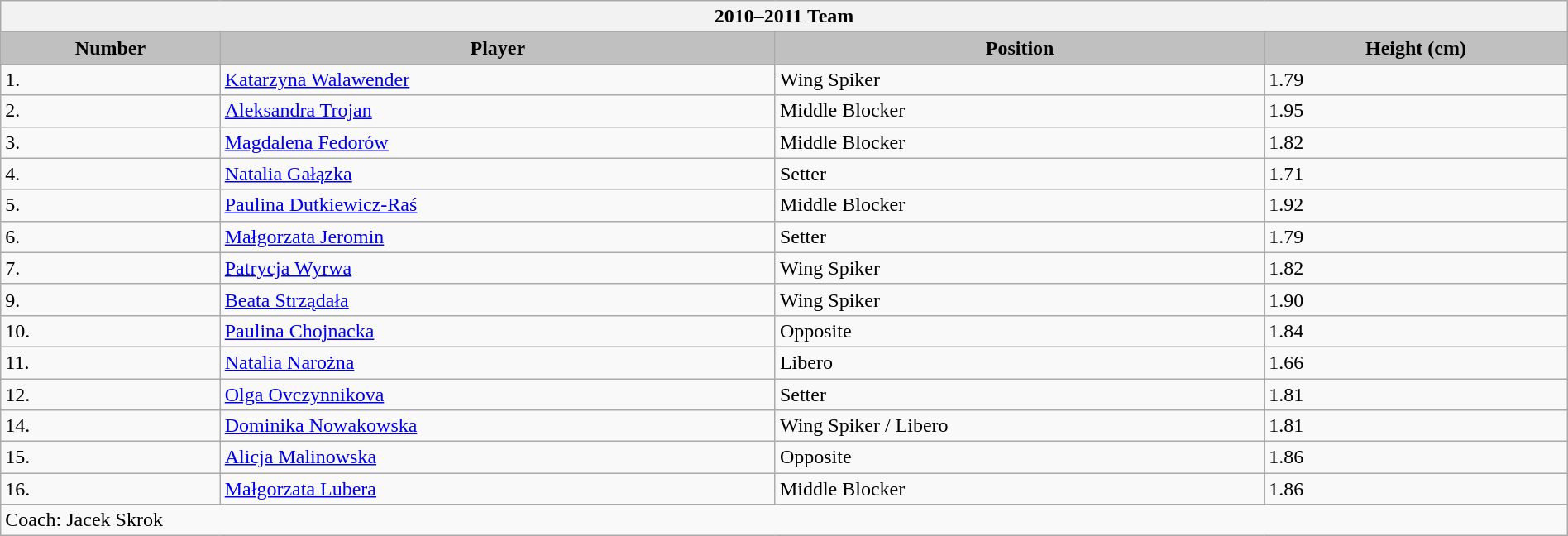<table class="wikitable collapsible collapsed" style="width:100%;">
<tr>
<th colspan=4><strong>2010–2011 Team</strong></th>
</tr>
<tr bgcolor=silver>
<td align=center><strong>Number</strong></td>
<td align=center><strong>Player</strong></td>
<td align=center><strong>Position</strong></td>
<td align=center><strong>Height (cm)</strong></td>
</tr>
<tr>
<td>1.</td>
<td> <a href='#'>Katarzyna Walawender</a></td>
<td>Wing Spiker</td>
<td>1.79</td>
</tr>
<tr>
<td>2.</td>
<td> <a href='#'>Aleksandra Trojan</a></td>
<td>Middle Blocker</td>
<td>1.95</td>
</tr>
<tr>
<td>3.</td>
<td> <a href='#'>Magdalena Fedorów</a></td>
<td>Middle Blocker</td>
<td>1.82</td>
</tr>
<tr>
<td>4.</td>
<td> <a href='#'>Natalia Gałązka</a></td>
<td>Setter</td>
<td>1.71</td>
</tr>
<tr>
<td>5.</td>
<td> <a href='#'>Paulina Dutkiewicz-Raś</a></td>
<td>Middle Blocker</td>
<td>1.92</td>
</tr>
<tr>
<td>6.</td>
<td> <a href='#'>Małgorzata Jeromin</a></td>
<td>Setter</td>
<td>1.79</td>
</tr>
<tr>
<td>7.</td>
<td> <a href='#'>Patrycja Wyrwa</a></td>
<td>Wing Spiker</td>
<td>1.82</td>
</tr>
<tr>
<td>9.</td>
<td> <a href='#'>Beata Strządała</a></td>
<td>Wing Spiker</td>
<td>1.90</td>
</tr>
<tr>
<td>10.</td>
<td> <a href='#'>Paulina Chojnacka</a></td>
<td>Opposite</td>
<td>1.84</td>
</tr>
<tr>
<td>11.</td>
<td> <a href='#'>Natalia Narożna</a></td>
<td>Libero</td>
<td>1.66</td>
</tr>
<tr>
<td>12.</td>
<td> <a href='#'>Olga Ovczynnikova</a></td>
<td>Setter</td>
<td>1.81</td>
</tr>
<tr>
<td>14.</td>
<td> <a href='#'>Dominika Nowakowska</a></td>
<td>Wing Spiker / Libero</td>
<td>1.81</td>
</tr>
<tr>
<td>15.</td>
<td> <a href='#'>Alicja Malinowska</a></td>
<td>Opposite</td>
<td>1.86</td>
</tr>
<tr>
<td>16.</td>
<td> <a href='#'>Małgorzata Lubera</a></td>
<td>Middle Blocker</td>
<td>1.86</td>
</tr>
<tr>
<td colspan=4>Coach:  Jacek Skrok</td>
</tr>
</table>
